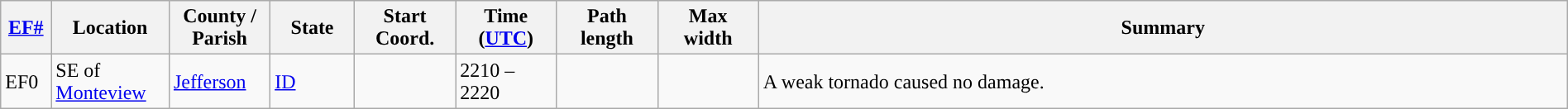<table class="wikitable sortable" style="width:100%;">
<tr>
<th scope="col" width="3%" align="center"><a href='#'>EF#</a></th>
<th scope="col" width="7%" align="center" class="unsortable">Location</th>
<th scope="col" width="6%" align="center" class="unsortable">County / Parish</th>
<th scope="col" width="5%" align="center">State</th>
<th scope="col" width="6%" align="center">Start Coord.</th>
<th scope="col" width="6%" align="center">Time (<a href='#'>UTC</a>)</th>
<th scope="col" width="6%" align="center">Path length</th>
<th scope="col" width="6%" align="center">Max width</th>
<th scope="col" width="48%" class="unsortable" align="center">Summary</th>
</tr>
<tr>
<td>EF0</td>
<td>SE of <a href='#'>Monteview</a></td>
<td><a href='#'>Jefferson</a></td>
<td><a href='#'>ID</a></td>
<td></td>
<td>2210 – 2220</td>
<td></td>
<td></td>
<td>A weak tornado caused no damage.</td>
</tr>
</table>
